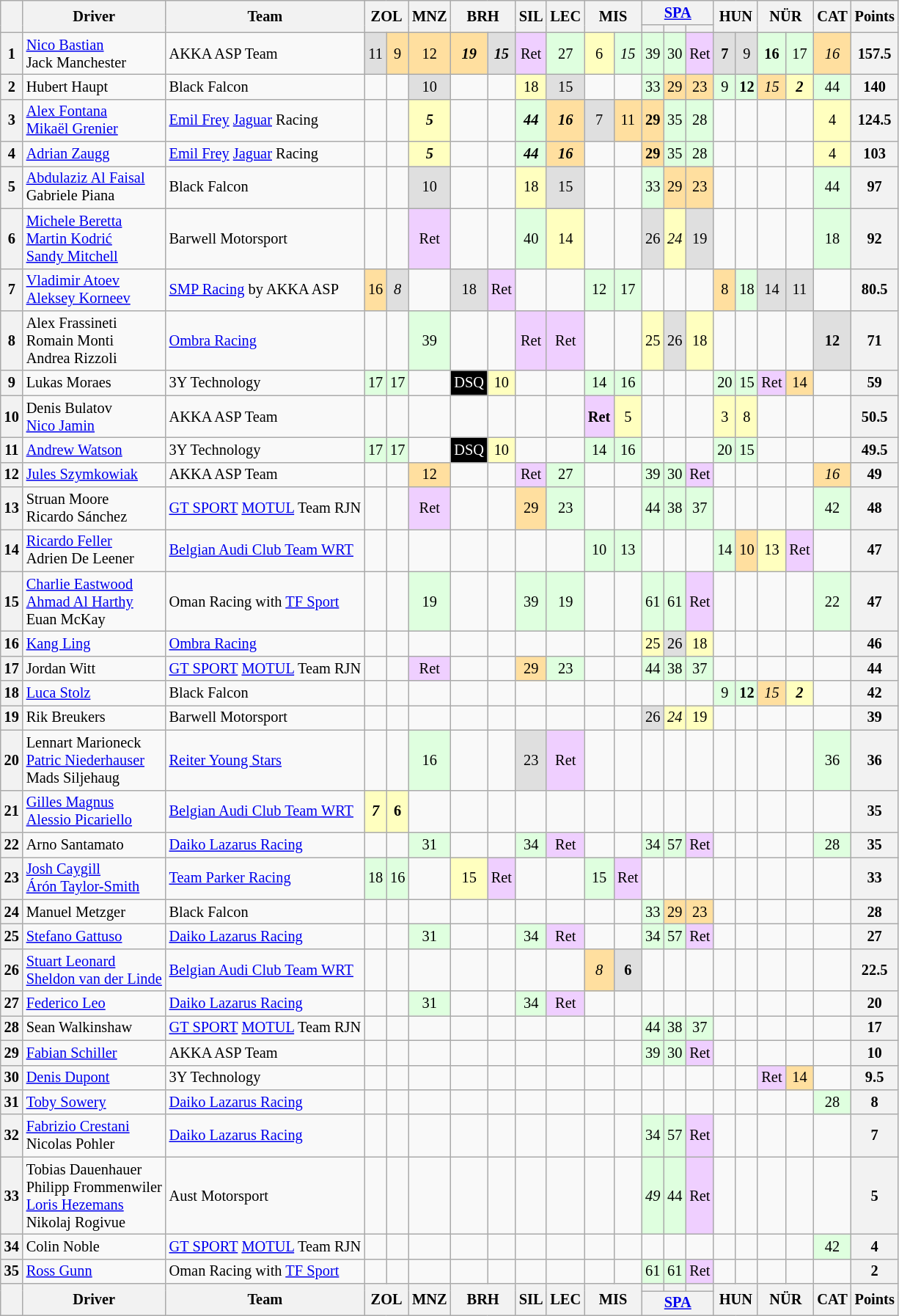<table class="wikitable" style="font-size: 85%; text-align:center;">
<tr>
<th rowspan=2></th>
<th rowspan=2>Driver</th>
<th rowspan=2>Team</th>
<th rowspan=2 colspan=2>ZOL<br></th>
<th rowspan=2>MNZ<br></th>
<th rowspan=2 colspan=2>BRH<br></th>
<th rowspan=2>SIL<br></th>
<th rowspan=2>LEC<br></th>
<th rowspan=2 colspan=2>MIS<br></th>
<th colspan=3><a href='#'>SPA</a><br></th>
<th rowspan=2 colspan=2>HUN<br></th>
<th rowspan=2 colspan=2>NÜR<br></th>
<th rowspan=2>CAT<br></th>
<th rowspan=2>Points</th>
</tr>
<tr>
<th></th>
<th></th>
<th></th>
</tr>
<tr>
<th>1</th>
<td align=left> <a href='#'>Nico Bastian</a><br> Jack Manchester</td>
<td align=left> AKKA ASP Team</td>
<td style="background:#DFDFDF;">11</td>
<td style="background:#FFDF9F;">9</td>
<td style="background:#FFDF9F;">12</td>
<td style="background:#FFDF9F;"><strong><em>19</em></strong></td>
<td style="background:#DFDFDF;"><strong><em>15</em></strong></td>
<td style="background:#EFCFFF;">Ret</td>
<td style="background:#DFFFDF;">27</td>
<td style="background:#FFFFBF;">6</td>
<td style="background:#DFFFDF;"><em>15</em></td>
<td style="background:#DFFFDF;">39</td>
<td style="background:#DFFFDF;">30</td>
<td style="background:#EFCFFF;">Ret</td>
<td style="background:#DFDFDF;"><strong>7</strong></td>
<td style="background:#DFDFDF;">9</td>
<td style="background:#DFFFDF;"><strong>16</strong></td>
<td style="background:#DFFFDF;">17</td>
<td style="background:#FFDF9F;"><em>16</em></td>
<th>157.5</th>
</tr>
<tr>
<th>2</th>
<td align=left> Hubert Haupt</td>
<td align=left> Black Falcon</td>
<td></td>
<td></td>
<td style="background:#DFDFDF;">10</td>
<td></td>
<td></td>
<td style="background:#FFFFBF;">18</td>
<td style="background:#DFDFDF;">15</td>
<td></td>
<td></td>
<td style="background:#DFFFDF;">33</td>
<td style="background:#FFDF9F;">29</td>
<td style="background:#FFDF9F;">23</td>
<td style="background:#DFFFDF;">9</td>
<td style="background:#DFFFDF;"><strong>12</strong></td>
<td style="background:#FFDF9F;"><em>15</em></td>
<td style="background:#FFFFBF;"><strong><em>2</em></strong></td>
<td style="background:#DFFFDF;">44</td>
<th>140</th>
</tr>
<tr>
<th>3</th>
<td align=left> <a href='#'>Alex Fontana</a><br> <a href='#'>Mikaël Grenier</a></td>
<td align=left> <a href='#'>Emil Frey</a> <a href='#'>Jaguar</a> Racing</td>
<td></td>
<td></td>
<td style="background:#FFFFBF;"><strong><em>5</em></strong></td>
<td></td>
<td></td>
<td style="background:#DFFFDF;"><strong><em>44</em></strong></td>
<td style="background:#FFDF9F;"><strong><em>16</em></strong></td>
<td style="background:#DFDFDF;">7</td>
<td style="background:#FFDF9F;">11</td>
<td style="background:#FFDF9F;"><strong>29</strong></td>
<td style="background:#DFFFDF;">35</td>
<td style="background:#DFFFDF;">28</td>
<td></td>
<td></td>
<td></td>
<td></td>
<td style="background:#FFFFBF;">4</td>
<th>124.5</th>
</tr>
<tr>
<th>4</th>
<td align=left> <a href='#'>Adrian Zaugg</a></td>
<td align=left> <a href='#'>Emil Frey</a> <a href='#'>Jaguar</a> Racing</td>
<td></td>
<td></td>
<td style="background:#FFFFBF;"><strong><em>5</em></strong></td>
<td></td>
<td></td>
<td style="background:#DFFFDF;"><strong><em>44</em></strong></td>
<td style="background:#FFDF9F;"><strong><em>16</em></strong></td>
<td></td>
<td></td>
<td style="background:#FFDF9F;"><strong>29</strong></td>
<td style="background:#DFFFDF;">35</td>
<td style="background:#DFFFDF;">28</td>
<td></td>
<td></td>
<td></td>
<td></td>
<td style="background:#FFFFBF;">4</td>
<th>103</th>
</tr>
<tr>
<th>5</th>
<td align=left> <a href='#'>Abdulaziz Al Faisal</a><br> Gabriele Piana</td>
<td align=left> Black Falcon</td>
<td></td>
<td></td>
<td style="background:#DFDFDF;">10</td>
<td></td>
<td></td>
<td style="background:#FFFFBF;">18</td>
<td style="background:#DFDFDF;">15</td>
<td></td>
<td></td>
<td style="background:#DFFFDF;">33</td>
<td style="background:#FFDF9F;">29</td>
<td style="background:#FFDF9F;">23</td>
<td></td>
<td></td>
<td></td>
<td></td>
<td style="background:#DFFFDF;">44</td>
<th>97</th>
</tr>
<tr>
<th>6</th>
<td align=left> <a href='#'>Michele Beretta</a><br> <a href='#'>Martin Kodrić</a><br> <a href='#'>Sandy Mitchell</a></td>
<td align=left> Barwell Motorsport</td>
<td></td>
<td></td>
<td style="background:#EFCFFF;">Ret</td>
<td></td>
<td></td>
<td style="background:#DFFFDF;">40</td>
<td style="background:#FFFFBF;">14</td>
<td></td>
<td></td>
<td style="background:#DFDFDF;">26</td>
<td style="background:#FFFFBF;"><em>24</em></td>
<td style="background:#DFDFDF;">19</td>
<td></td>
<td></td>
<td></td>
<td></td>
<td style="background:#DFFFDF;">18</td>
<th>92</th>
</tr>
<tr>
<th>7</th>
<td align=left> <a href='#'>Vladimir Atoev</a><br> <a href='#'>Aleksey Korneev</a></td>
<td align=left> <a href='#'>SMP Racing</a> by AKKA ASP</td>
<td style="background:#FFDF9F;">16</td>
<td style="background:#DFDFDF;"><em>8</em></td>
<td></td>
<td style="background:#DFDFDF;">18</td>
<td style="background:#EFCFFF;">Ret</td>
<td></td>
<td></td>
<td style="background:#DFFFDF;">12</td>
<td style="background:#DFFFDF;">17</td>
<td></td>
<td></td>
<td></td>
<td style="background:#FFDF9F;">8</td>
<td style="background:#DFFFDF;">18</td>
<td style="background:#DFDFDF;">14</td>
<td style="background:#DFDFDF;">11</td>
<td></td>
<th>80.5</th>
</tr>
<tr>
<th>8</th>
<td align=left> Alex Frassineti<br> Romain Monti<br> Andrea Rizzoli</td>
<td align=left> <a href='#'>Ombra Racing</a></td>
<td></td>
<td></td>
<td style="background:#DFFFDF;">39</td>
<td></td>
<td></td>
<td style="background:#EFCFFF;">Ret</td>
<td style="background:#EFCFFF;">Ret</td>
<td></td>
<td></td>
<td style="background:#FFFFBF;">25</td>
<td style="background:#DFDFDF;">26</td>
<td style="background:#FFFFBF;">18</td>
<td></td>
<td></td>
<td></td>
<td></td>
<td style="background:#DFDFDF;"><strong>12</strong></td>
<th>71</th>
</tr>
<tr>
<th>9</th>
<td align=left> Lukas Moraes</td>
<td align=left> 3Y Technology</td>
<td style="background:#DFFFDF;">17</td>
<td style="background:#DFFFDF;">17</td>
<td></td>
<td style="background:#000000; color:white;">DSQ</td>
<td style="background:#FFFFBF;">10</td>
<td></td>
<td></td>
<td style="background:#DFFFDF;">14</td>
<td style="background:#DFFFDF;">16</td>
<td></td>
<td></td>
<td></td>
<td style="background:#DFFFDF;">20</td>
<td style="background:#DFFFDF;">15</td>
<td style="background:#EFCFFF;">Ret</td>
<td style="background:#FFDF9F;">14</td>
<td></td>
<th>59</th>
</tr>
<tr>
<th>10</th>
<td align=left> Denis Bulatov<br> <a href='#'>Nico Jamin</a></td>
<td align=left> AKKA ASP Team</td>
<td></td>
<td></td>
<td></td>
<td></td>
<td></td>
<td></td>
<td></td>
<td style="background:#EFCFFF;"><strong>Ret</strong></td>
<td style="background:#FFFFBF;">5</td>
<td></td>
<td></td>
<td></td>
<td style="background:#FFFFBF;">3</td>
<td style="background:#FFFFBF;">8</td>
<td></td>
<td></td>
<td></td>
<th>50.5</th>
</tr>
<tr>
<th>11</th>
<td align=left> <a href='#'>Andrew Watson</a></td>
<td align=left> 3Y Technology</td>
<td style="background:#DFFFDF;">17</td>
<td style="background:#DFFFDF;">17</td>
<td></td>
<td style="background:#000000; color:white;">DSQ</td>
<td style="background:#FFFFBF;">10</td>
<td></td>
<td></td>
<td style="background:#DFFFDF;">14</td>
<td style="background:#DFFFDF;">16</td>
<td></td>
<td></td>
<td></td>
<td style="background:#DFFFDF;">20</td>
<td style="background:#DFFFDF;">15</td>
<td></td>
<td></td>
<td></td>
<th>49.5</th>
</tr>
<tr>
<th>12</th>
<td align=left> <a href='#'>Jules Szymkowiak</a></td>
<td align=left> AKKA ASP Team</td>
<td></td>
<td></td>
<td style="background:#FFDF9F;">12</td>
<td></td>
<td></td>
<td style="background:#EFCFFF;">Ret</td>
<td style="background:#DFFFDF;">27</td>
<td></td>
<td></td>
<td style="background:#DFFFDF;">39</td>
<td style="background:#DFFFDF;">30</td>
<td style="background:#EFCFFF;">Ret</td>
<td></td>
<td></td>
<td></td>
<td></td>
<td style="background:#FFDF9F;"><em>16</em></td>
<th>49</th>
</tr>
<tr>
<th>13</th>
<td align=left> Struan Moore<br> Ricardo Sánchez</td>
<td align=left> <a href='#'>GT SPORT</a> <a href='#'>MOTUL</a> Team RJN</td>
<td></td>
<td></td>
<td style="background:#EFCFFF;">Ret</td>
<td></td>
<td></td>
<td style="background:#FFDF9F;">29</td>
<td style="background:#DFFFDF;">23</td>
<td></td>
<td></td>
<td style="background:#DFFFDF;">44</td>
<td style="background:#DFFFDF;">38</td>
<td style="background:#DFFFDF;">37</td>
<td></td>
<td></td>
<td></td>
<td></td>
<td style="background:#DFFFDF;">42</td>
<th>48</th>
</tr>
<tr>
<th>14</th>
<td align=left> <a href='#'>Ricardo Feller</a><br> Adrien De Leener</td>
<td align=left> <a href='#'>Belgian Audi Club Team WRT</a></td>
<td></td>
<td></td>
<td></td>
<td></td>
<td></td>
<td></td>
<td></td>
<td style="background:#DFFFDF;">10</td>
<td style="background:#DFFFDF;">13</td>
<td></td>
<td></td>
<td></td>
<td style="background:#DFFFDF;">14</td>
<td style="background:#FFDF9F;">10</td>
<td style="background:#FFFFBF;">13</td>
<td style="background:#EFCFFF;">Ret</td>
<td></td>
<th>47</th>
</tr>
<tr>
<th>15</th>
<td align=left> <a href='#'>Charlie Eastwood</a><br> <a href='#'>Ahmad Al Harthy</a><br> Euan McKay</td>
<td align=left> Oman Racing with <a href='#'>TF Sport</a></td>
<td></td>
<td></td>
<td style="background:#DFFFDF;">19</td>
<td></td>
<td></td>
<td style="background:#DFFFDF;">39</td>
<td style="background:#DFFFDF;">19</td>
<td></td>
<td></td>
<td style="background:#DFFFDF;">61</td>
<td style="background:#DFFFDF;">61</td>
<td style="background:#EFCFFF;">Ret</td>
<td></td>
<td></td>
<td></td>
<td></td>
<td style="background:#DFFFDF;">22</td>
<th>47</th>
</tr>
<tr>
<th>16</th>
<td align=left> <a href='#'>Kang Ling</a></td>
<td align=left> <a href='#'>Ombra Racing</a></td>
<td></td>
<td></td>
<td></td>
<td></td>
<td></td>
<td></td>
<td></td>
<td></td>
<td></td>
<td style="background:#FFFFBF;">25</td>
<td style="background:#DFDFDF;">26</td>
<td style="background:#FFFFBF;">18</td>
<td></td>
<td></td>
<td></td>
<td></td>
<td></td>
<th>46</th>
</tr>
<tr>
<th>17</th>
<td align=left> Jordan Witt</td>
<td align=left> <a href='#'>GT SPORT</a> <a href='#'>MOTUL</a> Team RJN</td>
<td></td>
<td></td>
<td style="background:#EFCFFF;">Ret</td>
<td></td>
<td></td>
<td style="background:#FFDF9F;">29</td>
<td style="background:#DFFFDF;">23</td>
<td></td>
<td></td>
<td style="background:#DFFFDF;">44</td>
<td style="background:#DFFFDF;">38</td>
<td style="background:#DFFFDF;">37</td>
<td></td>
<td></td>
<td></td>
<td></td>
<td></td>
<th>44</th>
</tr>
<tr>
<th>18</th>
<td align=left> <a href='#'>Luca Stolz</a></td>
<td align=left> Black Falcon</td>
<td></td>
<td></td>
<td></td>
<td></td>
<td></td>
<td></td>
<td></td>
<td></td>
<td></td>
<td></td>
<td></td>
<td></td>
<td style="background:#DFFFDF;">9</td>
<td style="background:#DFFFDF;"><strong>12</strong></td>
<td style="background:#FFDF9F;"><em>15</em></td>
<td style="background:#FFFFBF;"><strong><em>2</em></strong></td>
<td></td>
<th>42</th>
</tr>
<tr>
<th>19</th>
<td align=left> Rik Breukers</td>
<td align=left> Barwell Motorsport</td>
<td></td>
<td></td>
<td></td>
<td></td>
<td></td>
<td></td>
<td></td>
<td></td>
<td></td>
<td style="background:#DFDFDF;">26</td>
<td style="background:#FFFFBF;"><em>24</em></td>
<td style="background:#FFFFBF;">19</td>
<td></td>
<td></td>
<td></td>
<td></td>
<td></td>
<th>39</th>
</tr>
<tr>
<th>20</th>
<td align=left> Lennart Marioneck<br> <a href='#'>Patric Niederhauser</a><br> Mads Siljehaug</td>
<td align=left> <a href='#'>Reiter Young Stars</a></td>
<td></td>
<td></td>
<td style="background:#DFFFDF;">16</td>
<td></td>
<td></td>
<td style="background:#DFDFDF;">23</td>
<td style="background:#EFCFFF;">Ret</td>
<td></td>
<td></td>
<td></td>
<td></td>
<td></td>
<td></td>
<td></td>
<td></td>
<td></td>
<td style="background:#DFFFDF;">36</td>
<th>36</th>
</tr>
<tr>
<th>21</th>
<td align=left> <a href='#'>Gilles Magnus</a><br> <a href='#'>Alessio Picariello</a></td>
<td align=left> <a href='#'>Belgian Audi Club Team WRT</a></td>
<td style="background:#FFFFBF;"><strong><em>7</em></strong></td>
<td style="background:#FFFFBF;"><strong>6</strong></td>
<td></td>
<td></td>
<td></td>
<td></td>
<td></td>
<td></td>
<td></td>
<td></td>
<td></td>
<td></td>
<td></td>
<td></td>
<td></td>
<td></td>
<td></td>
<th>35</th>
</tr>
<tr>
<th>22</th>
<td align=left> Arno Santamato</td>
<td align=left> <a href='#'>Daiko Lazarus Racing</a></td>
<td></td>
<td></td>
<td style="background:#DFFFDF;">31</td>
<td></td>
<td></td>
<td style="background:#DFFFDF;">34</td>
<td style="background:#EFCFFF;">Ret</td>
<td></td>
<td></td>
<td style="background:#DFFFDF;">34</td>
<td style="background:#DFFFDF;">57</td>
<td style="background:#EFCFFF;">Ret</td>
<td></td>
<td></td>
<td></td>
<td></td>
<td style="background:#DFFFDF;">28</td>
<th>35</th>
</tr>
<tr>
<th>23</th>
<td align=left> <a href='#'>Josh Caygill</a><br> <a href='#'>Árón Taylor-Smith</a></td>
<td align=left> <a href='#'>Team Parker Racing</a></td>
<td style="background:#DFFFDF;">18</td>
<td style="background:#DFFFDF;">16</td>
<td></td>
<td style="background:#FFFFBF;">15</td>
<td style="background:#EFCFFF;">Ret</td>
<td></td>
<td></td>
<td style="background:#DFFFDF;">15</td>
<td style="background:#EFCFFF;">Ret</td>
<td></td>
<td></td>
<td></td>
<td></td>
<td></td>
<td></td>
<td></td>
<td></td>
<th>33</th>
</tr>
<tr>
<th>24</th>
<td align=left> Manuel Metzger</td>
<td align=left> Black Falcon</td>
<td></td>
<td></td>
<td></td>
<td></td>
<td></td>
<td></td>
<td></td>
<td></td>
<td></td>
<td style="background:#DFFFDF;">33</td>
<td style="background:#FFDF9F;">29</td>
<td style="background:#FFDF9F;">23</td>
<td></td>
<td></td>
<td></td>
<td></td>
<td></td>
<th>28</th>
</tr>
<tr>
<th>25</th>
<td align=left> <a href='#'>Stefano Gattuso</a></td>
<td align=left> <a href='#'>Daiko Lazarus Racing</a></td>
<td></td>
<td></td>
<td style="background:#DFFFDF;">31</td>
<td></td>
<td></td>
<td style="background:#DFFFDF;">34</td>
<td style="background:#EFCFFF;">Ret</td>
<td></td>
<td></td>
<td style="background:#DFFFDF;">34</td>
<td style="background:#DFFFDF;">57</td>
<td style="background:#EFCFFF;">Ret</td>
<td></td>
<td></td>
<td></td>
<td></td>
<td></td>
<th>27</th>
</tr>
<tr>
<th>26</th>
<td align=left> <a href='#'>Stuart Leonard</a><br> <a href='#'>Sheldon van der Linde</a></td>
<td align=left> <a href='#'>Belgian Audi Club Team WRT</a></td>
<td></td>
<td></td>
<td></td>
<td></td>
<td></td>
<td></td>
<td></td>
<td style="background:#FFDF9F;"><em>8</em></td>
<td style="background:#DFDFDF;"><strong>6</strong></td>
<td></td>
<td></td>
<td></td>
<td></td>
<td></td>
<td></td>
<td></td>
<td></td>
<th>22.5</th>
</tr>
<tr>
<th>27</th>
<td align=left> <a href='#'>Federico Leo</a></td>
<td align=left> <a href='#'>Daiko Lazarus Racing</a></td>
<td></td>
<td></td>
<td style="background:#DFFFDF;">31</td>
<td></td>
<td></td>
<td style="background:#DFFFDF;">34</td>
<td style="background:#EFCFFF;">Ret</td>
<td></td>
<td></td>
<td></td>
<td></td>
<td></td>
<td></td>
<td></td>
<td></td>
<td></td>
<td></td>
<th>20</th>
</tr>
<tr>
<th>28</th>
<td align=left> Sean Walkinshaw</td>
<td align=left> <a href='#'>GT SPORT</a> <a href='#'>MOTUL</a> Team RJN</td>
<td></td>
<td></td>
<td></td>
<td></td>
<td></td>
<td></td>
<td></td>
<td></td>
<td></td>
<td style="background:#DFFFDF;">44</td>
<td style="background:#DFFFDF;">38</td>
<td style="background:#DFFFDF;">37</td>
<td></td>
<td></td>
<td></td>
<td></td>
<td></td>
<th>17</th>
</tr>
<tr>
<th>29</th>
<td align=left> <a href='#'>Fabian Schiller</a></td>
<td align=left> AKKA ASP Team</td>
<td></td>
<td></td>
<td></td>
<td></td>
<td></td>
<td></td>
<td></td>
<td></td>
<td></td>
<td style="background:#DFFFDF;">39</td>
<td style="background:#DFFFDF;">30</td>
<td style="background:#EFCFFF;">Ret</td>
<td></td>
<td></td>
<td></td>
<td></td>
<td></td>
<th>10</th>
</tr>
<tr>
<th>30</th>
<td align=left> <a href='#'>Denis Dupont</a></td>
<td align=left> 3Y Technology</td>
<td></td>
<td></td>
<td></td>
<td></td>
<td></td>
<td></td>
<td></td>
<td></td>
<td></td>
<td></td>
<td></td>
<td></td>
<td></td>
<td></td>
<td style="background:#EFCFFF;">Ret</td>
<td style="background:#FFDF9F;">14</td>
<td></td>
<th>9.5</th>
</tr>
<tr>
<th>31</th>
<td align=left> <a href='#'>Toby Sowery</a></td>
<td align=left> <a href='#'>Daiko Lazarus Racing</a></td>
<td></td>
<td></td>
<td></td>
<td></td>
<td></td>
<td></td>
<td></td>
<td></td>
<td></td>
<td></td>
<td></td>
<td></td>
<td></td>
<td></td>
<td></td>
<td></td>
<td style="background:#DFFFDF;">28</td>
<th>8</th>
</tr>
<tr>
<th>32</th>
<td align=left> <a href='#'>Fabrizio Crestani</a><br> Nicolas Pohler</td>
<td align=left> <a href='#'>Daiko Lazarus Racing</a></td>
<td></td>
<td></td>
<td></td>
<td></td>
<td></td>
<td></td>
<td></td>
<td></td>
<td></td>
<td style="background:#DFFFDF;">34</td>
<td style="background:#DFFFDF;">57</td>
<td style="background:#EFCFFF;">Ret</td>
<td></td>
<td></td>
<td></td>
<td></td>
<td></td>
<th>7</th>
</tr>
<tr>
<th>33</th>
<td align=left> Tobias Dauenhauer<br> Philipp Frommenwiler<br> <a href='#'>Loris Hezemans</a><br> Nikolaj Rogivue</td>
<td align=left> Aust Motorsport</td>
<td></td>
<td></td>
<td></td>
<td></td>
<td></td>
<td></td>
<td></td>
<td></td>
<td></td>
<td style="background:#DFFFDF;"><em>49</em></td>
<td style="background:#DFFFDF;">44</td>
<td style="background:#EFCFFF;">Ret</td>
<td></td>
<td></td>
<td></td>
<td></td>
<td></td>
<th>5</th>
</tr>
<tr>
<th>34</th>
<td align=left> Colin Noble</td>
<td align=left> <a href='#'>GT SPORT</a> <a href='#'>MOTUL</a> Team RJN</td>
<td></td>
<td></td>
<td></td>
<td></td>
<td></td>
<td></td>
<td></td>
<td></td>
<td></td>
<td></td>
<td></td>
<td></td>
<td></td>
<td></td>
<td></td>
<td></td>
<td style="background:#DFFFDF;">42</td>
<th>4</th>
</tr>
<tr>
<th>35</th>
<td align=left> <a href='#'>Ross Gunn</a></td>
<td align=left> Oman Racing with <a href='#'>TF Sport</a></td>
<td></td>
<td></td>
<td></td>
<td></td>
<td></td>
<td></td>
<td></td>
<td></td>
<td></td>
<td style="background:#DFFFDF;">61</td>
<td style="background:#DFFFDF;">61</td>
<td style="background:#EFCFFF;">Ret</td>
<td></td>
<td></td>
<td></td>
<td></td>
<td></td>
<th>2</th>
</tr>
<tr valign="top">
<th valign=middle rowspan=2></th>
<th valign=middle rowspan=2>Driver</th>
<th valign=middle rowspan=2>Team</th>
<th valign=middle rowspan=2 colspan=2>ZOL<br></th>
<th valign=middle rowspan=2>MNZ<br></th>
<th valign=middle rowspan=2 colspan=2>BRH<br></th>
<th valign=middle rowspan=2>SIL<br></th>
<th valign=middle rowspan=2>LEC<br></th>
<th valign=middle rowspan=2 colspan=2>MIS<br></th>
<th></th>
<th></th>
<th></th>
<th valign=middle rowspan=2 colspan=2>HUN<br></th>
<th valign=middle rowspan=2 colspan=2>NÜR<br></th>
<th valign=middle rowspan=2>CAT<br></th>
<th valign=middle rowspan=2>Points</th>
</tr>
<tr>
<th colspan=3><a href='#'>SPA</a><br></th>
</tr>
</table>
